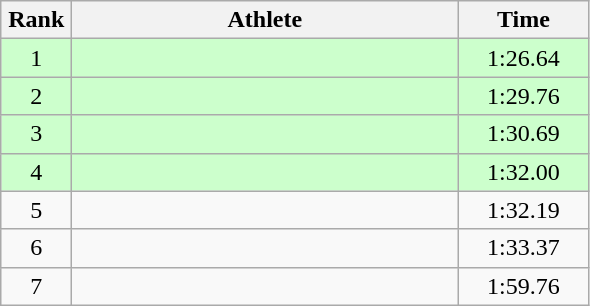<table class=wikitable style="text-align:center">
<tr>
<th width=40>Rank</th>
<th width=250>Athlete</th>
<th width=80>Time</th>
</tr>
<tr bgcolor="ccffcc">
<td>1</td>
<td align=left></td>
<td>1:26.64</td>
</tr>
<tr bgcolor="ccffcc">
<td>2</td>
<td align=left></td>
<td>1:29.76</td>
</tr>
<tr bgcolor="ccffcc">
<td>3</td>
<td align=left></td>
<td>1:30.69</td>
</tr>
<tr bgcolor="ccffcc">
<td>4</td>
<td align=left></td>
<td>1:32.00</td>
</tr>
<tr>
<td>5</td>
<td align=left></td>
<td>1:32.19</td>
</tr>
<tr>
<td>6</td>
<td align=left></td>
<td>1:33.37</td>
</tr>
<tr>
<td>7</td>
<td align=left></td>
<td>1:59.76</td>
</tr>
</table>
